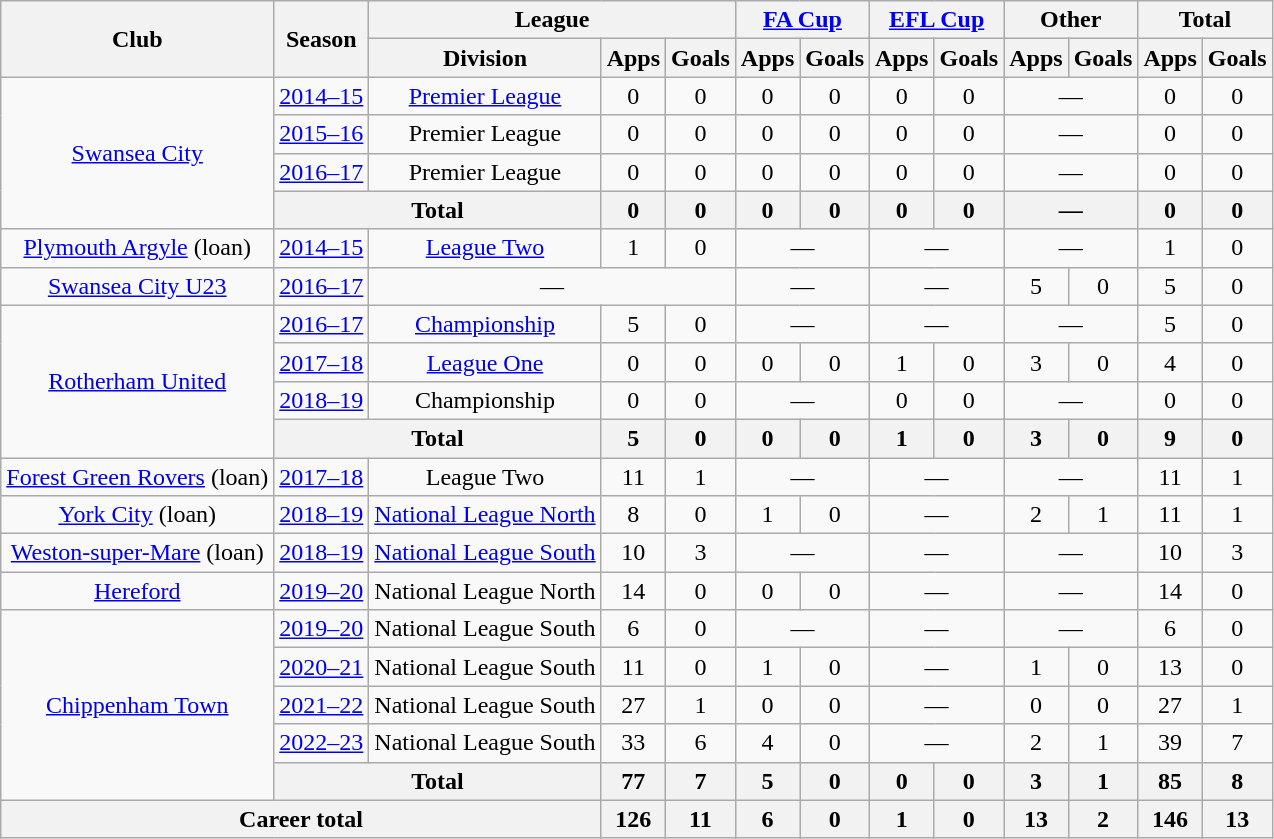<table class=wikitable style=text-align:center>
<tr>
<th rowspan=2>Club</th>
<th rowspan=2>Season</th>
<th colspan=3>League</th>
<th colspan=2><a href='#'>FA Cup</a></th>
<th colspan=2><a href='#'>EFL Cup</a></th>
<th colspan=2>Other</th>
<th colspan=2>Total</th>
</tr>
<tr>
<th>Division</th>
<th>Apps</th>
<th>Goals</th>
<th>Apps</th>
<th>Goals</th>
<th>Apps</th>
<th>Goals</th>
<th>Apps</th>
<th>Goals</th>
<th>Apps</th>
<th>Goals</th>
</tr>
<tr>
<td rowspan=4><a href='#'>Swansea City</a></td>
<td><a href='#'>2014–15</a></td>
<td><a href='#'>Premier League</a></td>
<td>0</td>
<td>0</td>
<td>0</td>
<td>0</td>
<td>0</td>
<td>0</td>
<td colspan=2>—</td>
<td>0</td>
<td>0</td>
</tr>
<tr>
<td><a href='#'>2015–16</a></td>
<td>Premier League</td>
<td>0</td>
<td>0</td>
<td>0</td>
<td>0</td>
<td>0</td>
<td>0</td>
<td colspan=2>—</td>
<td>0</td>
<td>0</td>
</tr>
<tr>
<td><a href='#'>2016–17</a></td>
<td>Premier League</td>
<td>0</td>
<td>0</td>
<td>0</td>
<td>0</td>
<td>0</td>
<td>0</td>
<td colspan=2>—</td>
<td>0</td>
<td>0</td>
</tr>
<tr>
<th colspan=2>Total</th>
<th>0</th>
<th>0</th>
<th>0</th>
<th>0</th>
<th>0</th>
<th>0</th>
<th colspan=2>—</th>
<th>0</th>
<th>0</th>
</tr>
<tr>
<td><a href='#'>Plymouth Argyle</a> (loan)</td>
<td><a href='#'>2014–15</a></td>
<td><a href='#'>League Two</a></td>
<td>1</td>
<td>0</td>
<td colspan=2>—</td>
<td colspan=2>—</td>
<td colspan=2>—</td>
<td>1</td>
<td>0</td>
</tr>
<tr>
<td><a href='#'>Swansea City U23</a></td>
<td><a href='#'>2016–17</a></td>
<td colspan=3>—</td>
<td colspan=2>—</td>
<td colspan=2>—</td>
<td>5</td>
<td>0</td>
<td>5</td>
<td>0</td>
</tr>
<tr>
<td rowspan=4><a href='#'>Rotherham United</a></td>
<td><a href='#'>2016–17</a></td>
<td><a href='#'>Championship</a></td>
<td>5</td>
<td>0</td>
<td colspan=2>—</td>
<td colspan=2>—</td>
<td colspan=2>—</td>
<td>5</td>
<td>0</td>
</tr>
<tr>
<td><a href='#'>2017–18</a></td>
<td><a href='#'>League One</a></td>
<td>0</td>
<td>0</td>
<td>0</td>
<td>0</td>
<td>1</td>
<td>0</td>
<td>3</td>
<td>0</td>
<td>4</td>
<td>0</td>
</tr>
<tr>
<td><a href='#'>2018–19</a></td>
<td>Championship</td>
<td>0</td>
<td>0</td>
<td colspan=2>—</td>
<td>0</td>
<td>0</td>
<td colspan=2>—</td>
<td>0</td>
<td>0</td>
</tr>
<tr>
<th colspan=2>Total</th>
<th>5</th>
<th>0</th>
<th>0</th>
<th>0</th>
<th>1</th>
<th>0</th>
<th>3</th>
<th>0</th>
<th>9</th>
<th>0</th>
</tr>
<tr>
<td><a href='#'>Forest Green Rovers</a> (loan)</td>
<td><a href='#'>2017–18</a></td>
<td>League Two</td>
<td>11</td>
<td>1</td>
<td colspan=2>—</td>
<td colspan=2>—</td>
<td colspan=2>—</td>
<td>11</td>
<td>1</td>
</tr>
<tr>
<td><a href='#'>York City</a> (loan)</td>
<td><a href='#'>2018–19</a></td>
<td><a href='#'>National League North</a></td>
<td>8</td>
<td>0</td>
<td>1</td>
<td>0</td>
<td colspan=2>—</td>
<td>2</td>
<td>1</td>
<td>11</td>
<td>1</td>
</tr>
<tr>
<td><a href='#'>Weston-super-Mare</a> (loan)</td>
<td><a href='#'>2018–19</a></td>
<td><a href='#'>National League South</a></td>
<td>10</td>
<td>3</td>
<td colspan=2>—</td>
<td colspan=2>—</td>
<td colspan=2>—</td>
<td>10</td>
<td>3</td>
</tr>
<tr>
<td><a href='#'>Hereford</a></td>
<td><a href='#'>2019–20</a></td>
<td>National League North</td>
<td>14</td>
<td>0</td>
<td>0</td>
<td>0</td>
<td colspan=2>—</td>
<td colspan=2>—</td>
<td>14</td>
<td>0</td>
</tr>
<tr>
<td rowspan=5><a href='#'>Chippenham Town</a></td>
<td><a href='#'>2019–20</a></td>
<td>National League South</td>
<td>6</td>
<td>0</td>
<td colspan=2>—</td>
<td colspan=2>—</td>
<td colspan=2>—</td>
<td>6</td>
<td>0</td>
</tr>
<tr>
<td><a href='#'>2020–21</a></td>
<td>National League South</td>
<td>11</td>
<td>0</td>
<td>1</td>
<td>0</td>
<td colspan=2>—</td>
<td>1</td>
<td>0</td>
<td>13</td>
<td>0</td>
</tr>
<tr>
<td><a href='#'>2021–22</a></td>
<td>National League South</td>
<td>27</td>
<td>1</td>
<td>0</td>
<td>0</td>
<td colspan=2>—</td>
<td>0</td>
<td>0</td>
<td>27</td>
<td>1</td>
</tr>
<tr>
<td><a href='#'>2022–23</a></td>
<td>National League South</td>
<td>33</td>
<td>6</td>
<td>4</td>
<td>0</td>
<td colspan=2>—</td>
<td>2</td>
<td>1</td>
<td>39</td>
<td>7</td>
</tr>
<tr>
<th colspan=2>Total</th>
<th>77</th>
<th>7</th>
<th>5</th>
<th>0</th>
<th>0</th>
<th>0</th>
<th>3</th>
<th>1</th>
<th>85</th>
<th>8</th>
</tr>
<tr>
<th colspan=3>Career total</th>
<th>126</th>
<th>11</th>
<th>6</th>
<th>0</th>
<th>1</th>
<th>0</th>
<th>13</th>
<th>2</th>
<th>146</th>
<th>13</th>
</tr>
</table>
